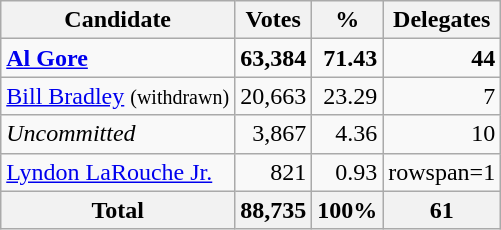<table class="wikitable sortable" style="text-align:right;">
<tr>
<th>Candidate</th>
<th>Votes</th>
<th>%</th>
<th>Delegates</th>
</tr>
<tr>
<td style="text-align:left;" data-sort-value="Gore, Al"><strong><a href='#'>Al Gore</a></strong></td>
<td><strong>63,384</strong></td>
<td><strong>71.43</strong></td>
<td><strong>44</strong></td>
</tr>
<tr>
<td style="text-align:left;" data-sort-value="Bradley, Bill"><a href='#'>Bill Bradley</a> <small>(withdrawn)</small></td>
<td>20,663</td>
<td>23.29</td>
<td>7</td>
</tr>
<tr>
<td style="text-align:left;" data-sort-value="ZZZ"><em>Uncommitted</em></td>
<td>3,867</td>
<td>4.36</td>
<td>10</td>
</tr>
<tr>
<td style="text-align:left;" data-sort-value="LaRouche Jr., Lyndon"><a href='#'>Lyndon LaRouche Jr.</a></td>
<td>821</td>
<td>0.93</td>
<td>rowspan=1 </td>
</tr>
<tr>
<th>Total</th>
<th>88,735</th>
<th>100%</th>
<th>61</th>
</tr>
</table>
